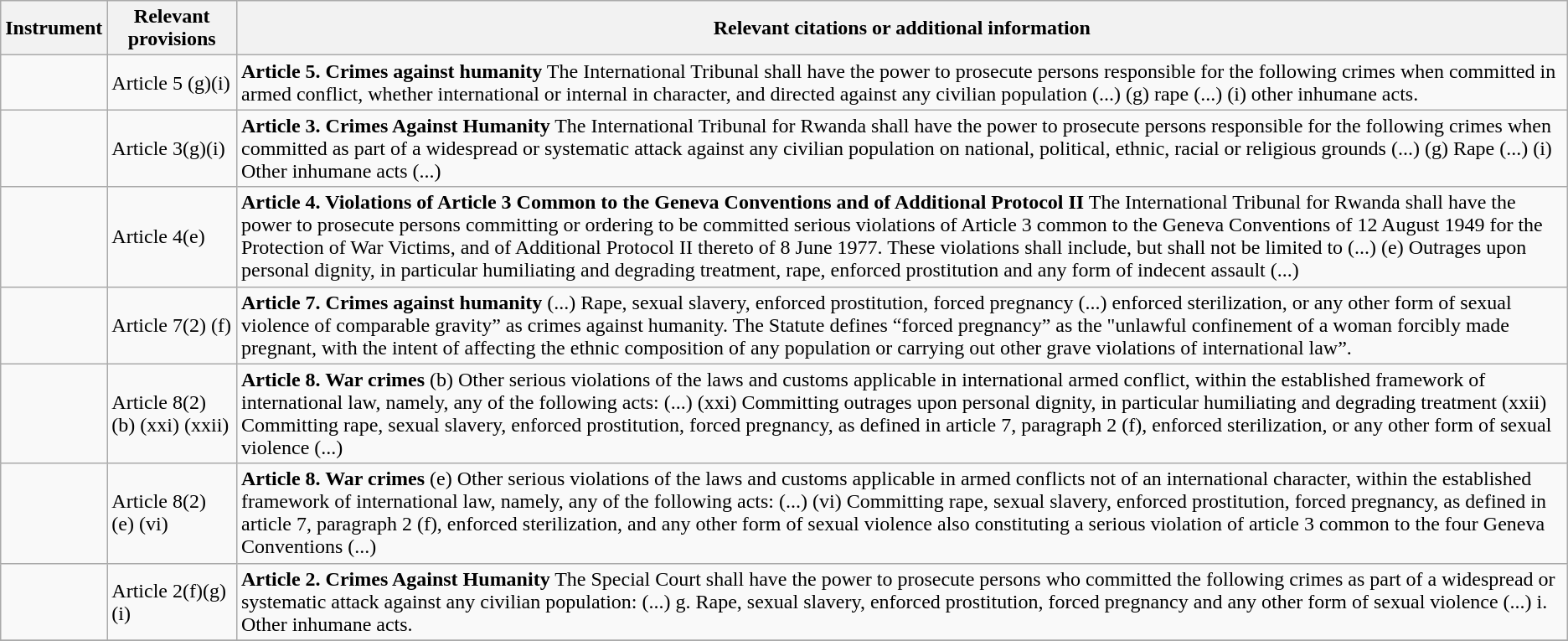<table class="wikitable">
<tr>
<th>Instrument</th>
<th>Relevant provisions</th>
<th>Relevant citations or additional information</th>
</tr>
<tr>
<td></td>
<td>Article 5 (g)(i)</td>
<td><strong>Article 5. Crimes against humanity</strong> The International Tribunal shall have the power to prosecute persons responsible for the following crimes when committed in armed conflict, whether international or internal in character, and directed against any civilian population (...) (g) rape (...) (i) other inhumane acts.</td>
</tr>
<tr>
<td></td>
<td>Article 3(g)(i)</td>
<td><strong>Article 3. Crimes Against Humanity</strong> The International Tribunal for Rwanda shall have the power to prosecute persons responsible for the following crimes when committed as part of a widespread or systematic attack against any civilian population on national, political, ethnic, racial or religious grounds (...) (g) Rape (...) (i) Other inhumane acts (...)</td>
</tr>
<tr>
<td></td>
<td>Article 4(e)</td>
<td><strong>Article 4. Violations of Article 3 Common to the Geneva Conventions and of Additional Protocol II</strong> The International Tribunal for Rwanda shall have the power to prosecute persons committing or ordering to be committed serious violations of Article 3 common to the Geneva Conventions of 12 August 1949 for the Protection of War Victims, and of Additional Protocol II thereto of 8 June 1977. These violations shall include, but shall not be limited to (...) (e) Outrages upon personal dignity, in particular humiliating and degrading treatment, rape, enforced prostitution and any form of indecent assault (...)</td>
</tr>
<tr>
<td> </td>
<td>Article 7(2) (f)</td>
<td><strong>Article 7. Crimes against humanity</strong> (...) Rape, sexual slavery, enforced prostitution, forced pregnancy (...) enforced sterilization, or any other form of sexual violence of comparable gravity” as crimes against humanity. The Statute defines “forced pregnancy” as the "unlawful confinement of a woman forcibly made pregnant, with the intent of affecting the ethnic composition of any population or carrying out other grave violations of international law”.</td>
</tr>
<tr>
<td> </td>
<td>Article 8(2) (b) (xxi) (xxii)</td>
<td><strong>Article 8. War crimes</strong> (b) Other serious violations of the laws and customs applicable in international armed conflict, within the established framework of international law, namely, any of the following acts: (...) (xxi) Committing outrages upon personal dignity, in particular humiliating and degrading treatment (xxii) Committing rape, sexual slavery, enforced prostitution, forced pregnancy, as defined in article 7, paragraph 2 (f), enforced sterilization, or any other form of sexual violence (...)</td>
</tr>
<tr>
<td> </td>
<td>Article 8(2) (e) (vi)</td>
<td><strong>Article 8. War crimes</strong> (e) Other serious violations of the laws and customs applicable in armed conflicts not of an international character, within the established framework of international law, namely, any of the following acts: (...) (vi) Committing rape, sexual slavery, enforced prostitution, forced pregnancy, as defined in article 7, paragraph 2 (f), enforced sterilization, and any other form of sexual violence also constituting a serious violation of article 3 common to the four Geneva Conventions (...)</td>
</tr>
<tr>
<td></td>
<td>Article 2(f)(g)(i)</td>
<td><strong>Article 2. Crimes Against Humanity</strong> The Special Court shall have the power to prosecute persons who committed the following crimes as part of a widespread or systematic attack against any civilian population: (...) g. Rape, sexual slavery, enforced prostitution, forced pregnancy and any other form of sexual violence (...) i. Other inhumane acts.</td>
</tr>
<tr>
</tr>
</table>
